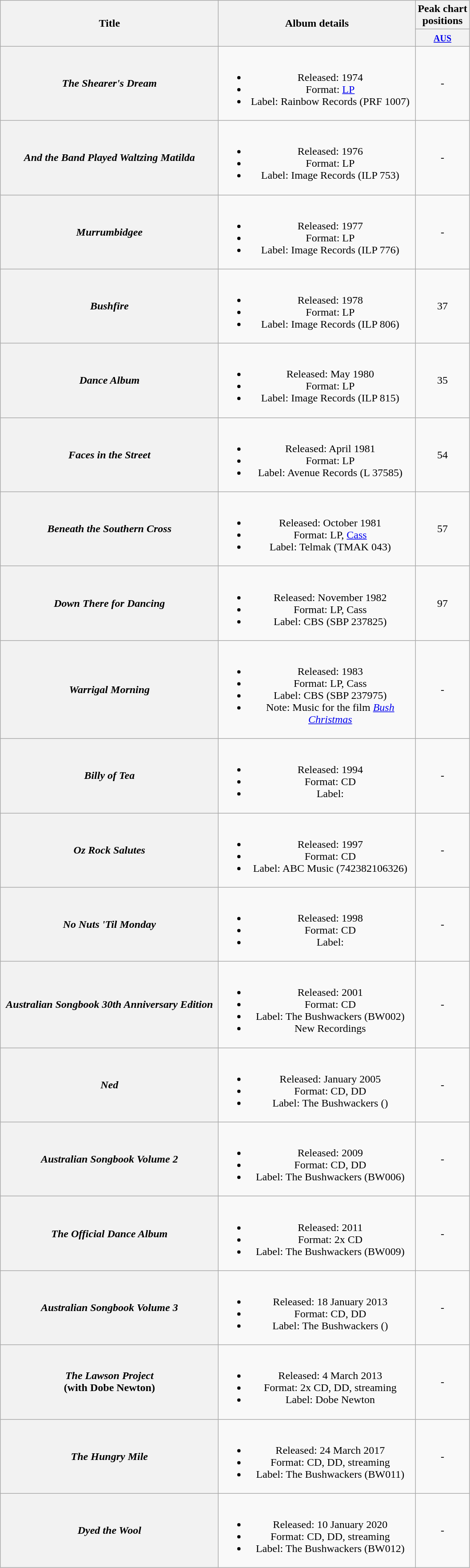<table class="wikitable plainrowheaders" style="text-align:center;" border="1">
<tr>
<th scope="col" rowspan="2" style="width:20em;">Title</th>
<th scope="col" rowspan="2" style="width:18em;">Album details</th>
<th scope="col" colspan="1">Peak chart<br>positions</th>
</tr>
<tr>
<th scope="col" style="text-align:center;"><small><a href='#'>AUS</a><br></small></th>
</tr>
<tr>
<th scope="row"><em>The Shearer's Dream</em></th>
<td><br><ul><li>Released: 1974</li><li>Format: <a href='#'>LP</a></li><li>Label: Rainbow Records (PRF 1007)</li></ul></td>
<td align="center">-</td>
</tr>
<tr>
<th scope="row"><em>And the Band Played Waltzing Matilda</em></th>
<td><br><ul><li>Released: 1976</li><li>Format: LP</li><li>Label: Image Records (ILP 753)</li></ul></td>
<td align="center">-</td>
</tr>
<tr>
<th scope="row"><em>Murrumbidgee</em></th>
<td><br><ul><li>Released: 1977</li><li>Format: LP</li><li>Label: Image Records (ILP 776)</li></ul></td>
<td align="center">-</td>
</tr>
<tr>
<th scope="row"><em>Bushfire</em></th>
<td><br><ul><li>Released: 1978</li><li>Format: LP</li><li>Label: Image Records (ILP 806)</li></ul></td>
<td align="center">37</td>
</tr>
<tr>
<th scope="row"><em>Dance Album</em></th>
<td><br><ul><li>Released: May 1980</li><li>Format: LP</li><li>Label: Image Records (ILP 815)</li></ul></td>
<td align="center">35</td>
</tr>
<tr>
<th scope="row"><em>Faces in the Street</em></th>
<td><br><ul><li>Released: April 1981</li><li>Format: LP</li><li>Label: Avenue Records (L 37585)</li></ul></td>
<td align="center">54</td>
</tr>
<tr>
<th scope="row"><em>Beneath the Southern Cross</em></th>
<td><br><ul><li>Released: October 1981</li><li>Format: LP, <a href='#'>Cass</a></li><li>Label: Telmak	(TMAK 043)</li></ul></td>
<td align="center">57</td>
</tr>
<tr>
<th scope="row"><em>Down There for Dancing</em></th>
<td><br><ul><li>Released: November 1982</li><li>Format: LP, Cass</li><li>Label: CBS (SBP 237825)</li></ul></td>
<td align="center">97</td>
</tr>
<tr>
<th scope="row"><em>Warrigal Morning</em></th>
<td><br><ul><li>Released: 1983</li><li>Format: LP, Cass</li><li>Label: CBS (SBP 237975)</li><li>Note: Music for the film <em><a href='#'>Bush Christmas</a></em></li></ul></td>
<td align="center">-</td>
</tr>
<tr>
<th scope="row"><em>Billy of Tea</em></th>
<td><br><ul><li>Released: 1994</li><li>Format: CD</li><li>Label:</li></ul></td>
<td align="center">-</td>
</tr>
<tr>
<th scope="row"><em>Oz Rock Salutes</em></th>
<td><br><ul><li>Released: 1997</li><li>Format: CD</li><li>Label: ABC Music (742382106326)</li></ul></td>
<td align="center">-</td>
</tr>
<tr>
<th scope="row"><em>No Nuts 'Til Monday</em></th>
<td><br><ul><li>Released: 1998</li><li>Format: CD</li><li>Label:</li></ul></td>
<td align="center">-</td>
</tr>
<tr>
<th scope="row"><em>Australian Songbook 30th Anniversary Edition</em></th>
<td><br><ul><li>Released: 2001</li><li>Format: CD</li><li>Label: The Bushwackers (BW002)</li><li>New Recordings</li></ul></td>
<td align="center">-</td>
</tr>
<tr>
<th scope="row"><em>Ned</em></th>
<td><br><ul><li>Released: January 2005</li><li>Format: CD, DD</li><li>Label: The Bushwackers ()</li></ul></td>
<td align="center">-</td>
</tr>
<tr>
<th scope="row"><em>Australian Songbook Volume 2</em></th>
<td><br><ul><li>Released: 2009</li><li>Format: CD, DD</li><li>Label: The Bushwackers (BW006)</li></ul></td>
<td align="center">-</td>
</tr>
<tr>
<th scope="row"><em>The Official Dance Album</em></th>
<td><br><ul><li>Released: 2011</li><li>Format: 2x CD</li><li>Label: The Bushwackers (BW009)</li></ul></td>
<td align="center">-</td>
</tr>
<tr>
<th scope="row"><em>Australian Songbook Volume 3</em></th>
<td><br><ul><li>Released: 18 January 2013</li><li>Format: CD, DD</li><li>Label: The Bushwackers ()</li></ul></td>
<td align="center">-</td>
</tr>
<tr>
<th scope="row"><em>The Lawson Project</em> <br> (with Dobe Newton)</th>
<td><br><ul><li>Released: 4 March 2013</li><li>Format: 2x CD, DD, streaming</li><li>Label: Dobe Newton</li></ul></td>
<td align="center">-</td>
</tr>
<tr>
<th scope="row"><em>The Hungry Mile</em></th>
<td><br><ul><li>Released: 24 March 2017</li><li>Format: CD, DD, streaming</li><li>Label: The Bushwackers (BW011)</li></ul></td>
<td align="center">-</td>
</tr>
<tr>
<th scope="row"><em>Dyed the Wool</em></th>
<td><br><ul><li>Released: 10 January 2020</li><li>Format: CD, DD, streaming</li><li>Label: The Bushwackers (BW012)</li></ul></td>
<td align="center">-</td>
</tr>
</table>
